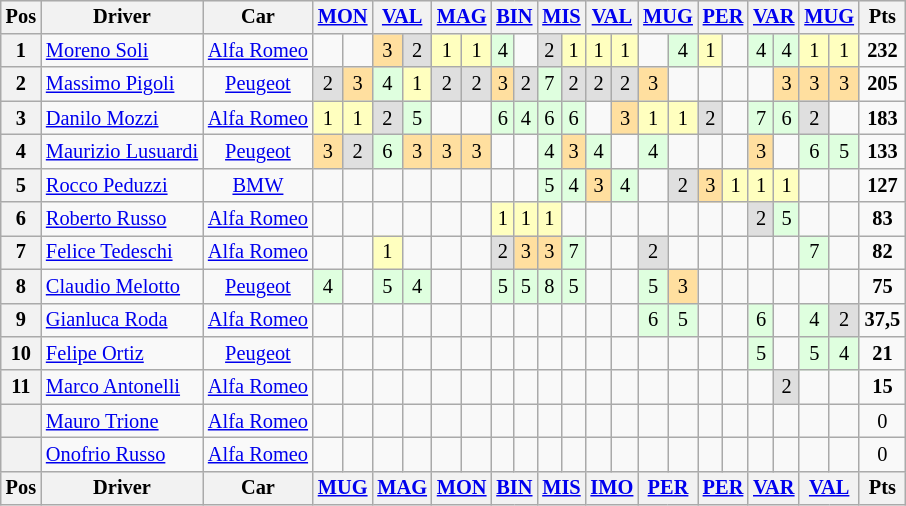<table align="left" class="wikitable" style="font-size: 85%; text-align: center">
<tr>
<th>Pos</th>
<th>Driver</th>
<th>Car</th>
<th colspan=2><a href='#'>MON</a><br></th>
<th colspan=2><a href='#'>VAL</a><br></th>
<th colspan=2><a href='#'>MAG</a><br></th>
<th colspan=2><a href='#'>BIN</a><br></th>
<th colspan=2><a href='#'>MIS</a><br></th>
<th colspan=2><a href='#'>VAL</a><br></th>
<th colspan=2><a href='#'>MUG</a><br></th>
<th colspan=2><a href='#'>PER</a><br></th>
<th colspan=2><a href='#'>VAR</a><br></th>
<th colspan=2><a href='#'>MUG</a><br></th>
<th valign="middle"> Pts </th>
</tr>
<tr>
<th>1</th>
<td align="left"> <a href='#'>Moreno Soli</a></td>
<td><a href='#'>Alfa Romeo</a></td>
<td></td>
<td></td>
<td style="background:#ffdf9f;">3</td>
<td style="background:#dfdfdf;">2</td>
<td style="background:#ffffbf;">1</td>
<td style="background:#ffffbf;">1</td>
<td style="background:#dfffdf;">4</td>
<td></td>
<td style="background:#dfdfdf;">2</td>
<td style="background:#ffffbf;">1</td>
<td style="background:#ffffbf;">1</td>
<td style="background:#ffffbf;">1</td>
<td></td>
<td style="background:#dfffdf;">4</td>
<td style="background:#ffffbf;">1</td>
<td></td>
<td style="background:#dfffdf;">4</td>
<td style="background:#dfffdf;">4</td>
<td style="background:#ffffbf;">1</td>
<td style="background:#ffffbf;">1</td>
<td><strong>232</strong></td>
</tr>
<tr>
<th>2</th>
<td align="left"> <a href='#'>Massimo Pigoli</a></td>
<td><a href='#'>Peugeot</a></td>
<td style="background:#dfdfdf;">2</td>
<td style="background:#ffdf9f;">3</td>
<td style="background:#dfffdf;">4</td>
<td style="background:#ffffbf;">1</td>
<td style="background:#dfdfdf;">2</td>
<td style="background:#dfdfdf;">2</td>
<td style="background:#ffdf9f;">3</td>
<td style="background:#dfdfdf;">2</td>
<td style="background:#dfffdf;">7</td>
<td style="background:#dfdfdf;">2</td>
<td style="background:#dfdfdf;">2</td>
<td style="background:#dfdfdf;">2</td>
<td style="background:#ffdf9f;">3</td>
<td></td>
<td></td>
<td></td>
<td></td>
<td style="background:#ffdf9f;">3</td>
<td style="background:#ffdf9f;">3</td>
<td style="background:#ffdf9f;">3</td>
<td><strong>205</strong></td>
</tr>
<tr>
<th>3</th>
<td align="left"> <a href='#'>Danilo Mozzi</a></td>
<td><a href='#'>Alfa Romeo</a></td>
<td style="background:#ffffbf;">1</td>
<td style="background:#ffffbf;">1</td>
<td style="background:#dfdfdf;">2</td>
<td style="background:#dfffdf;">5</td>
<td></td>
<td></td>
<td style="background:#dfffdf;">6</td>
<td style="background:#dfffdf;">4</td>
<td style="background:#dfffdf;">6</td>
<td style="background:#dfffdf;">6</td>
<td></td>
<td style="background:#ffdf9f;">3</td>
<td style="background:#ffffbf;">1</td>
<td style="background:#ffffbf;">1</td>
<td style="background:#dfdfdf;">2</td>
<td></td>
<td style="background:#dfffdf;">7</td>
<td style="background:#dfffdf;">6</td>
<td style="background:#dfdfdf;">2</td>
<td></td>
<td><strong>183</strong></td>
</tr>
<tr>
<th>4</th>
<td align="left"> <a href='#'>Maurizio Lusuardi</a></td>
<td><a href='#'>Peugeot</a></td>
<td style="background:#ffdf9f;">3</td>
<td style="background:#dfdfdf;">2</td>
<td style="background:#dfffdf;">6</td>
<td style="background:#ffdf9f;">3</td>
<td style="background:#ffdf9f;">3</td>
<td style="background:#ffdf9f;">3</td>
<td></td>
<td></td>
<td style="background:#dfffdf;">4</td>
<td style="background:#ffdf9f;">3</td>
<td style="background:#dfffdf;">4</td>
<td></td>
<td style="background:#dfffdf;">4</td>
<td></td>
<td></td>
<td></td>
<td style="background:#ffdf9f;">3</td>
<td></td>
<td style="background:#dfffdf;">6</td>
<td style="background:#dfffdf;">5</td>
<td><strong>133</strong></td>
</tr>
<tr>
<th>5</th>
<td align="left"> <a href='#'>Rocco Peduzzi</a></td>
<td><a href='#'>BMW</a></td>
<td></td>
<td></td>
<td></td>
<td></td>
<td></td>
<td></td>
<td></td>
<td></td>
<td style="background:#dfffdf;">5</td>
<td style="background:#dfffdf;">4</td>
<td style="background:#ffdf9f;">3</td>
<td style="background:#dfffdf;">4</td>
<td></td>
<td style="background:#dfdfdf;">2</td>
<td style="background:#ffdf9f;">3</td>
<td style="background:#ffffbf;">1</td>
<td style="background:#ffffbf;">1</td>
<td style="background:#ffffbf;">1</td>
<td></td>
<td></td>
<td><strong>127</strong></td>
</tr>
<tr>
<th>6</th>
<td align="left"> <a href='#'>Roberto Russo</a></td>
<td><a href='#'>Alfa Romeo</a></td>
<td></td>
<td></td>
<td></td>
<td></td>
<td></td>
<td></td>
<td style="background:#ffffbf;">1</td>
<td style="background:#ffffbf;">1</td>
<td style="background:#ffffbf;">1</td>
<td></td>
<td></td>
<td></td>
<td></td>
<td></td>
<td></td>
<td></td>
<td style="background:#dfdfdf;">2</td>
<td style="background:#dfffdf;">5</td>
<td></td>
<td></td>
<td><strong>83</strong></td>
</tr>
<tr>
<th>7</th>
<td align="left"> <a href='#'>Felice Tedeschi</a></td>
<td><a href='#'>Alfa Romeo</a></td>
<td></td>
<td></td>
<td style="background:#ffffbf;">1</td>
<td></td>
<td></td>
<td></td>
<td style="background:#dfdfdf;">2</td>
<td style="background:#ffdf9f;">3</td>
<td style="background:#ffdf9f;">3</td>
<td style="background:#dfffdf;">7</td>
<td></td>
<td></td>
<td style="background:#dfdfdf;">2</td>
<td></td>
<td></td>
<td></td>
<td></td>
<td></td>
<td style="background:#dfffdf;">7</td>
<td></td>
<td><strong>82</strong></td>
</tr>
<tr>
<th>8</th>
<td align="left"> <a href='#'>Claudio Melotto</a></td>
<td><a href='#'>Peugeot</a></td>
<td style="background:#dfffdf;">4</td>
<td></td>
<td style="background:#dfffdf;">5</td>
<td style="background:#dfffdf;">4</td>
<td></td>
<td></td>
<td style="background:#dfffdf;">5</td>
<td style="background:#dfffdf;">5</td>
<td style="background:#dfffdf;">8</td>
<td style="background:#dfffdf;">5</td>
<td></td>
<td></td>
<td style="background:#dfffdf;">5</td>
<td style="background:#ffdf9f;">3</td>
<td></td>
<td></td>
<td></td>
<td></td>
<td></td>
<td></td>
<td><strong>75</strong></td>
</tr>
<tr>
<th>9</th>
<td align="left"> <a href='#'>Gianluca Roda</a></td>
<td><a href='#'>Alfa Romeo</a></td>
<td></td>
<td></td>
<td></td>
<td></td>
<td></td>
<td></td>
<td></td>
<td></td>
<td></td>
<td></td>
<td></td>
<td></td>
<td style="background:#dfffdf;">6</td>
<td style="background:#dfffdf;">5</td>
<td></td>
<td></td>
<td style="background:#dfffdf;">6</td>
<td></td>
<td style="background:#dfffdf;">4</td>
<td style="background:#dfdfdf;">2</td>
<td><strong>37,5</strong></td>
</tr>
<tr>
<th>10</th>
<td align="left"> <a href='#'>Felipe Ortiz</a></td>
<td><a href='#'>Peugeot</a></td>
<td></td>
<td></td>
<td></td>
<td></td>
<td></td>
<td></td>
<td></td>
<td></td>
<td></td>
<td></td>
<td></td>
<td></td>
<td></td>
<td></td>
<td></td>
<td></td>
<td style="background:#dfffdf;">5</td>
<td></td>
<td style="background:#dfffdf;">5</td>
<td style="background:#dfffdf;">4</td>
<td><strong>21</strong></td>
</tr>
<tr>
<th>11</th>
<td align="left"> <a href='#'>Marco Antonelli</a></td>
<td><a href='#'>Alfa Romeo</a></td>
<td></td>
<td></td>
<td></td>
<td></td>
<td></td>
<td></td>
<td></td>
<td></td>
<td></td>
<td></td>
<td></td>
<td></td>
<td></td>
<td></td>
<td></td>
<td></td>
<td></td>
<td style="background:#dfdfdf;">2</td>
<td></td>
<td></td>
<td><strong>15</strong></td>
</tr>
<tr>
<th></th>
<td align="left"> <a href='#'>Mauro Trione</a></td>
<td><a href='#'>Alfa Romeo</a></td>
<td></td>
<td></td>
<td></td>
<td></td>
<td></td>
<td></td>
<td></td>
<td></td>
<td></td>
<td></td>
<td></td>
<td></td>
<td></td>
<td></td>
<td></td>
<td></td>
<td></td>
<td></td>
<td></td>
<td></td>
<td>0</td>
</tr>
<tr>
<th></th>
<td align="left"> <a href='#'>Onofrio Russo</a></td>
<td><a href='#'>Alfa Romeo</a></td>
<td></td>
<td></td>
<td></td>
<td></td>
<td></td>
<td></td>
<td></td>
<td></td>
<td></td>
<td></td>
<td></td>
<td></td>
<td></td>
<td></td>
<td></td>
<td></td>
<td></td>
<td></td>
<td></td>
<td></td>
<td>0</td>
</tr>
<tr valign="top">
<th valign="middle">Pos</th>
<th valign="middle">Driver</th>
<th valign="middle">Car</th>
<th colspan=2><a href='#'>MUG</a><br></th>
<th colspan=2><a href='#'>MAG</a><br></th>
<th colspan=2><a href='#'>MON</a><br></th>
<th colspan=2><a href='#'>BIN</a><br></th>
<th colspan=2><a href='#'>MIS</a><br></th>
<th colspan=2><a href='#'>IMO</a><br></th>
<th colspan=2><a href='#'>PER</a><br></th>
<th colspan=2><a href='#'>PER</a><br></th>
<th colspan=2><a href='#'>VAR</a><br></th>
<th colspan=2><a href='#'>VAL</a><br></th>
<th valign="middle"> Pts </th>
</tr>
</table>
